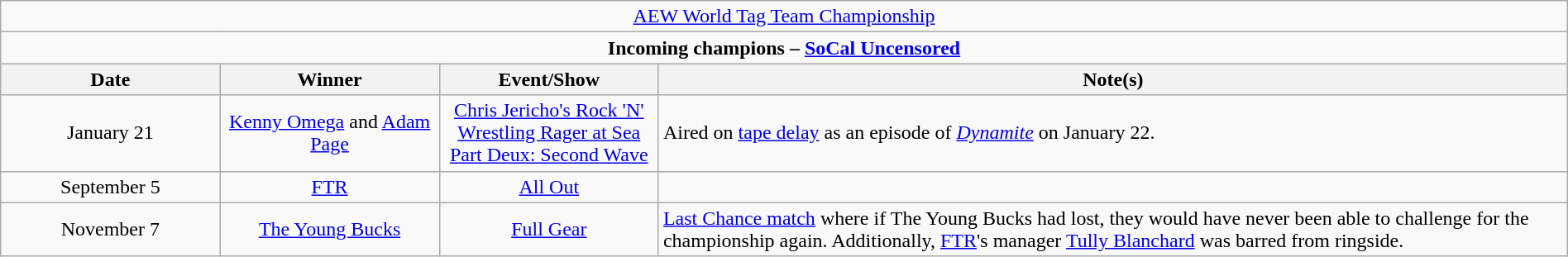<table class="wikitable" style="text-align:center; width:100%;">
<tr>
<td colspan="4" style="text-align: center;"><a href='#'>AEW World Tag Team Championship</a></td>
</tr>
<tr>
<td colspan="4" style="text-align: center;"><strong>Incoming champions – <a href='#'>SoCal Uncensored</a> </strong></td>
</tr>
<tr>
<th width=14%>Date</th>
<th width=14%>Winner</th>
<th width=14%>Event/Show</th>
<th width=58%>Note(s)</th>
</tr>
<tr>
<td>January 21</td>
<td><a href='#'>Kenny Omega</a> and <a href='#'>Adam Page</a></td>
<td><a href='#'>Chris Jericho's Rock 'N' Wrestling Rager at Sea Part Deux: Second Wave</a></td>
<td style="text-align: left;">Aired on <a href='#'>tape delay</a> as an episode of <em><a href='#'>Dynamite</a></em> on January 22.</td>
</tr>
<tr>
<td>September 5</td>
<td><a href='#'>FTR</a><br></td>
<td><a href='#'>All Out</a></td>
<td></td>
</tr>
<tr>
<td>November 7</td>
<td><a href='#'>The Young Bucks</a><br></td>
<td><a href='#'>Full Gear</a></td>
<td align=left><a href='#'>Last Chance match</a> where if The Young Bucks had lost, they would have never been able to challenge for the championship again. Additionally, <a href='#'>FTR</a>'s manager <a href='#'>Tully Blanchard</a> was barred from ringside.</td>
</tr>
</table>
